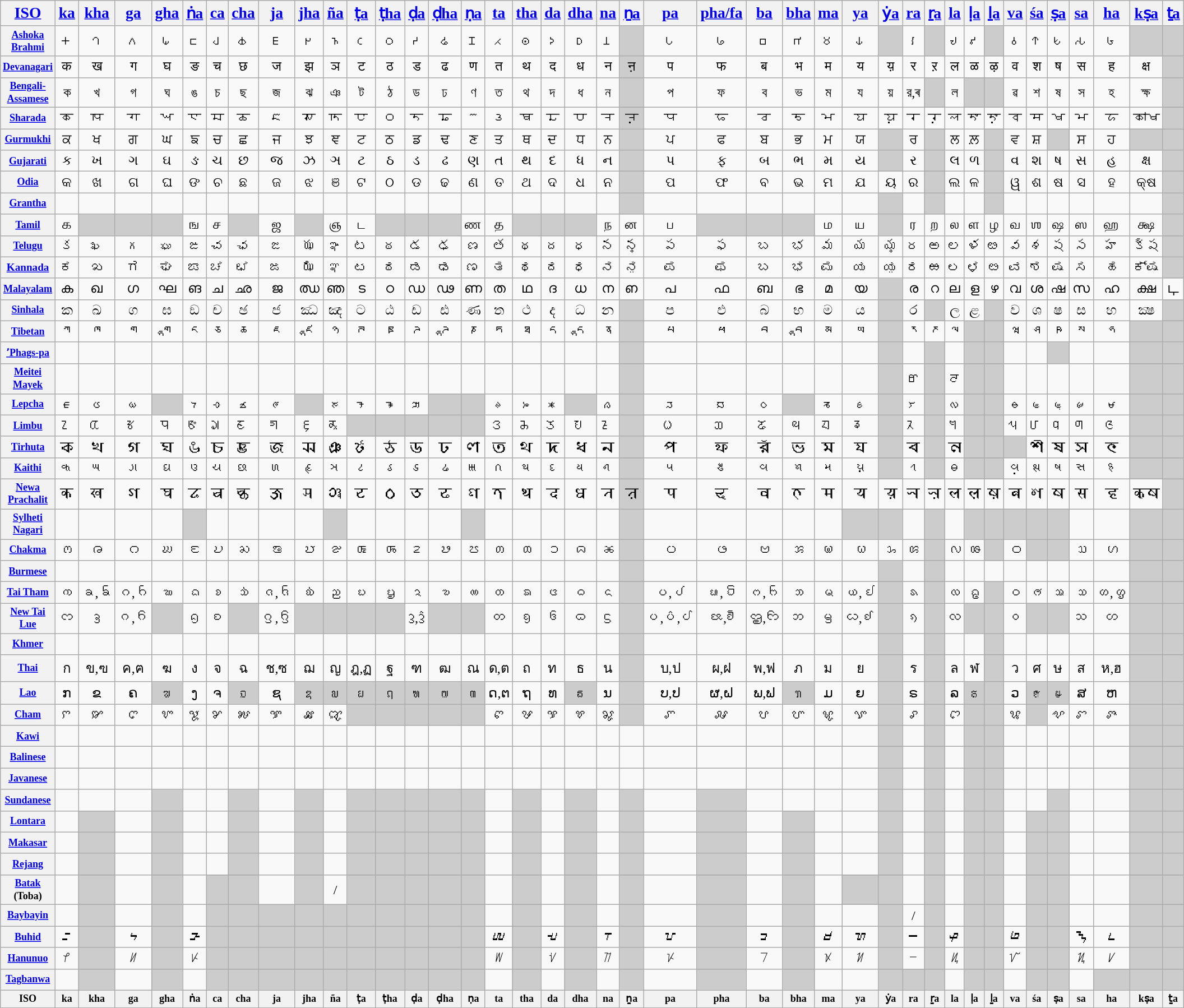<table class="wikitable sortable sort-under-center mw-datatable sticky-table-head sticky-table-col1" style="text-align:center;">
<tr style="font-size: 115%;">
<th><a href='#'>ISO</a></th>
<th><a href='#'>ka</a></th>
<th><a href='#'>kha</a></th>
<th><a href='#'>ga</a></th>
<th><a href='#'>gha</a></th>
<th><a href='#'>ṅa</a></th>
<th><a href='#'>ca</a></th>
<th><a href='#'>cha</a></th>
<th><a href='#'>ja</a></th>
<th><a href='#'>jha</a></th>
<th><a href='#'>ña</a></th>
<th><a href='#'>ṭa</a></th>
<th><a href='#'>ṭha</a></th>
<th><a href='#'>ḍa</a></th>
<th><a href='#'>ḍha</a></th>
<th><a href='#'>ṇa</a></th>
<th><a href='#'>ta</a></th>
<th><a href='#'>tha</a></th>
<th><a href='#'>da</a></th>
<th><a href='#'>dha</a></th>
<th><a href='#'>na</a></th>
<th><a href='#'>ṉa</a></th>
<th><a href='#'>pa</a></th>
<th><a href='#'>pha/fa</a></th>
<th><a href='#'>ba</a></th>
<th><a href='#'>bha</a></th>
<th><a href='#'>ma</a></th>
<th><a href='#'>ya</a></th>
<th><a href='#'>ẏa</a></th>
<th><a href='#'>ra</a></th>
<th><a href='#'>ṟa</a></th>
<th><a href='#'>la</a></th>
<th><a href='#'>ḷa</a></th>
<th><a href='#'>ḻa</a></th>
<th><a href='#'>va</a></th>
<th><a href='#'>śa</a></th>
<th><a href='#'>ṣa</a></th>
<th><a href='#'>sa</a></th>
<th><a href='#'>ha</a></th>
<th><a href='#'>kṣa</a></th>
<th><a href='#'>ṯa</a></th>
</tr>
<tr>
<th style="font-size: 75%;"><a href='#'>Ashoka Brahmi</a></th>
<td>𑀓</td>
<td>𑀔</td>
<td>𑀕</td>
<td>𑀖</td>
<td>𑀗</td>
<td>𑀘</td>
<td>𑀙</td>
<td>𑀚</td>
<td>𑀛</td>
<td>𑀜</td>
<td>𑀝</td>
<td>𑀞</td>
<td>𑀟</td>
<td>𑀠</td>
<td>𑀡</td>
<td>𑀢</td>
<td>𑀣</td>
<td>𑀤</td>
<td>𑀥</td>
<td>𑀦</td>
<td style="background:#ccc;"></td>
<td>𑀧</td>
<td>𑀨</td>
<td>𑀩</td>
<td>𑀪</td>
<td>𑀫</td>
<td>𑀬</td>
<td style="background:#ccc;"></td>
<td>𑀭</td>
<td style="background:#ccc;"></td>
<td>𑀮</td>
<td>𑀴</td>
<td style="background:#ccc;"></td>
<td>𑀯</td>
<td>𑀰</td>
<td>𑀱</td>
<td>𑀲</td>
<td>𑀳</td>
<td style="background:#ccc;"></td>
<td style="background:#ccc;"> </td>
</tr>
<tr>
<th style="font-size: 75%;"><a href='#'>Devanagari</a></th>
<td>क</td>
<td>ख</td>
<td>ग</td>
<td>घ</td>
<td>ङ</td>
<td>च</td>
<td>छ</td>
<td>ज</td>
<td>झ</td>
<td>ञ</td>
<td>ट</td>
<td>ठ</td>
<td>ड</td>
<td>ढ</td>
<td>ण</td>
<td>त</td>
<td>थ</td>
<td>द</td>
<td>ध</td>
<td>न</td>
<td style="background:#ccc;">ऩ</td>
<td>प</td>
<td>फ</td>
<td>ब</td>
<td>भ</td>
<td>म</td>
<td>य</td>
<td>य़</td>
<td>र</td>
<td>ऱ</td>
<td>ल</td>
<td>ळ</td>
<td>ऴ</td>
<td>व</td>
<td>श</td>
<td>ष</td>
<td>स</td>
<td>ह</td>
<td>क्ष</td>
<td style="background:#ccc;"> </td>
</tr>
<tr>
<th style="font-size: 75%;"><a href='#'>Bengali- <br> Assamese</a></th>
<td>ক</td>
<td>খ</td>
<td>গ</td>
<td>ঘ</td>
<td>ঙ</td>
<td>চ</td>
<td>ছ</td>
<td>জ</td>
<td>ঝ</td>
<td>ঞ</td>
<td>ট</td>
<td>ঠ</td>
<td>ড</td>
<td>ঢ</td>
<td>ণ</td>
<td>ত</td>
<td>থ</td>
<td>দ</td>
<td>ধ</td>
<td>ন</td>
<td style="background:#ccc;"></td>
<td>প</td>
<td>ফ</td>
<td>ব</td>
<td>ভ</td>
<td>ম</td>
<td>য</td>
<td>য়</td>
<td>র,ৰ</td>
<td style="background:#ccc;"></td>
<td>ল</td>
<td style="background:#ccc;"></td>
<td style="background:#ccc;"></td>
<td>ৱ</td>
<td>শ</td>
<td>ষ</td>
<td>স</td>
<td>হ</td>
<td>ক্ষ</td>
<td style="background:#ccc;"> </td>
</tr>
<tr>
<th style="font-size: 75%;"><a href='#'>Sharada</a></th>
<td>𑆑</td>
<td>𑆒</td>
<td>𑆓</td>
<td>𑆔</td>
<td>𑆕</td>
<td>𑆖</td>
<td>𑆗</td>
<td>𑆘</td>
<td>𑆙</td>
<td>𑆚</td>
<td>𑆛</td>
<td>𑆜</td>
<td>𑆝</td>
<td>𑆞</td>
<td>𑆟</td>
<td>𑆠</td>
<td>𑆡</td>
<td>𑆢</td>
<td>𑆣</td>
<td>𑆤</td>
<td style="background:#ccc;">𑆤𑇊</td>
<td>𑆥</td>
<td>𑆦</td>
<td>𑆧</td>
<td>𑆨</td>
<td>𑆩</td>
<td>𑆪</td>
<td>𑆪𑇊</td>
<td>𑆫</td>
<td>𑆫𑇊</td>
<td>𑆬</td>
<td>𑆭</td>
<td>𑆭𑇊</td>
<td>𑆮</td>
<td>𑆯</td>
<td>𑆰</td>
<td>𑆱</td>
<td>𑆲</td>
<td>𑆑𑇀𑆰</td>
<td style="background:#ccc;"> </td>
</tr>
<tr>
<th style="font-size: 75%;"><a href='#'>Gurmukhi</a></th>
<td>ਕ</td>
<td>ਖ</td>
<td>ਗ</td>
<td>ਘ</td>
<td>ਙ</td>
<td>ਚ</td>
<td>ਛ</td>
<td>ਜ</td>
<td>ਝ</td>
<td>ਞ</td>
<td>ਟ</td>
<td>ਠ</td>
<td>ਡ</td>
<td>ਢ</td>
<td>ਣ</td>
<td>ਤ</td>
<td>ਥ</td>
<td>ਦ</td>
<td>ਧ</td>
<td>ਨ</td>
<td style="background:#ccc;"></td>
<td>ਪ</td>
<td>ਫ</td>
<td>ਬ</td>
<td>ਭ</td>
<td>ਮ</td>
<td>ਯ</td>
<td style="background:#ccc;"></td>
<td>ਰ</td>
<td style="background:#ccc;"></td>
<td>ਲ</td>
<td>ਲ਼</td>
<td style="background:#ccc;"></td>
<td>ਵ</td>
<td>ਸ਼</td>
<td style="background:#ccc;"></td>
<td>ਸ</td>
<td>ਹ</td>
<td style="background:#ccc;"></td>
<td style="background:#ccc;"> </td>
</tr>
<tr>
<th style="font-size: 75%;"><a href='#'>Gujarati</a></th>
<td>ક</td>
<td>ખ</td>
<td>ગ</td>
<td>ઘ</td>
<td>ઙ</td>
<td>ચ</td>
<td>છ</td>
<td>જ</td>
<td>ઝ</td>
<td>ઞ</td>
<td>ટ</td>
<td>ઠ</td>
<td>ડ</td>
<td>ઢ</td>
<td>ણ</td>
<td>ત</td>
<td>થ</td>
<td>દ</td>
<td>ધ</td>
<td>ન</td>
<td style="background:#ccc;"></td>
<td>પ</td>
<td>ફ</td>
<td>બ</td>
<td>ભ</td>
<td>મ</td>
<td>ય</td>
<td style="background:#ccc;"></td>
<td>ર</td>
<td style="background:#ccc;"></td>
<td>લ</td>
<td>ળ</td>
<td style="background:#ccc;"></td>
<td>વ</td>
<td>શ</td>
<td>ષ</td>
<td>સ</td>
<td>હ</td>
<td>ક્ષ</td>
<td style="background:#ccc;"> </td>
</tr>
<tr>
<th style="font-size: 75%;"><a href='#'>Odia</a></th>
<td>କ</td>
<td>ଖ</td>
<td>ଗ</td>
<td>ଘ</td>
<td>ଙ</td>
<td>ଚ</td>
<td>ଛ</td>
<td>ଜ</td>
<td>ଝ</td>
<td>ଞ</td>
<td>ଟ</td>
<td>ଠ</td>
<td>ଡ</td>
<td>ଢ</td>
<td>ଣ</td>
<td>ତ</td>
<td>ଥ</td>
<td>ଦ</td>
<td>ଧ</td>
<td>ନ</td>
<td style="background:#ccc;"></td>
<td>ପ</td>
<td>ଫ</td>
<td>ବ</td>
<td>ଭ</td>
<td>ମ</td>
<td>ଯ</td>
<td>ୟ</td>
<td>ର</td>
<td style="background:#ccc;"></td>
<td>ଲ</td>
<td>ଳ</td>
<td style="background:#ccc;"></td>
<td>ୱ</td>
<td>ଶ</td>
<td>ଷ</td>
<td>ସ</td>
<td>ହ</td>
<td>କ୍ଷ</td>
<td style="background:#ccc;"> </td>
</tr>
<tr>
<th style="font-size: 75%;"><a href='#'>Grantha</a></th>
<td></td>
<td></td>
<td></td>
<td></td>
<td></td>
<td></td>
<td></td>
<td></td>
<td></td>
<td></td>
<td></td>
<td></td>
<td></td>
<td></td>
<td></td>
<td></td>
<td></td>
<td></td>
<td></td>
<td></td>
<td style="background:#ccc;"></td>
<td></td>
<td></td>
<td></td>
<td></td>
<td></td>
<td></td>
<td style="background:#ccc;"></td>
<td></td>
<td style="background:#ccc;"></td>
<td></td>
<td></td>
<td style="background:#ccc;"></td>
<td></td>
<td></td>
<td></td>
<td></td>
<td></td>
<td></td>
<td style="background:#ccc;"> </td>
</tr>
<tr>
<th style="font-size: 75%;"><a href='#'>Tamil</a></th>
<td>க</td>
<td style="background:#ccc;"></td>
<td style="background:#ccc;"></td>
<td style="background:#ccc;"></td>
<td>ங</td>
<td>ச</td>
<td style="background:#ccc;"></td>
<td>ஜ</td>
<td style="background:#ccc;"></td>
<td>ஞ</td>
<td>ட</td>
<td style="background:#ccc;"></td>
<td style="background:#ccc;"></td>
<td style="background:#ccc;"></td>
<td>ண</td>
<td>த</td>
<td style="background:#ccc;"></td>
<td style="background:#ccc;"></td>
<td style="background:#ccc;"></td>
<td>ந</td>
<td>ன</td>
<td>ப</td>
<td style="background:#ccc;"></td>
<td style="background:#ccc;"></td>
<td style="background:#ccc;"></td>
<td>ம</td>
<td>ய</td>
<td style="background:#ccc;"></td>
<td>ர</td>
<td>ற</td>
<td>ல</td>
<td>ள</td>
<td>ழ</td>
<td>வ</td>
<td>ஶ</td>
<td>ஷ</td>
<td>ஸ</td>
<td>ஹ</td>
<td>க்ஷ</td>
<td style="background:#ccc;"> </td>
</tr>
<tr>
<th style="font-size: 75%;"><a href='#'>Telugu</a></th>
<td>క</td>
<td>ఖ</td>
<td>గ</td>
<td>ఘ</td>
<td>ఙ</td>
<td>చ</td>
<td>ఛ</td>
<td>జ</td>
<td>ఝ</td>
<td>ఞ</td>
<td>ట</td>
<td>ఠ</td>
<td>డ</td>
<td>ఢ</td>
<td>ణ</td>
<td>త</td>
<td>థ</td>
<td>ద</td>
<td>ధ</td>
<td>న</td>
<td>న఼</td>
<td>ప</td>
<td>ఫ</td>
<td>బ</td>
<td>భ</td>
<td>మ</td>
<td>య</td>
<td>య఼</td>
<td>ర</td>
<td>ఱ</td>
<td>ల</td>
<td>ళ</td>
<td>ఴ</td>
<td>వ</td>
<td>శ</td>
<td>ష</td>
<td>స</td>
<td>హ</td>
<td>క్ష</td>
<td style="background:#ccc;"> </td>
</tr>
<tr>
<th style="font-size: 80%;"><a href='#'>Kannada</a></th>
<td>ಕ</td>
<td>ಖ</td>
<td>ಗ</td>
<td>ಘ</td>
<td>ಙ</td>
<td>ಚ</td>
<td>ಛ</td>
<td>ಜ</td>
<td>ಝ</td>
<td>ಞ</td>
<td>ಟ</td>
<td>ಠ</td>
<td>ಡ</td>
<td>ಢ</td>
<td>ಣ</td>
<td>ತ</td>
<td>ಥ</td>
<td>ದ</td>
<td>ಧ</td>
<td>ನ</td>
<td>ನ಼</td>
<td>ಪ</td>
<td>ಫ</td>
<td>ಬ</td>
<td>ಭ</td>
<td>ಮ</td>
<td>ಯ</td>
<td>ಯ಼</td>
<td>ರ</td>
<td>ಱ</td>
<td>ಲ</td>
<td>ಳ</td>
<td>ೞ</td>
<td>ವ</td>
<td>ಶ</td>
<td>ಷ</td>
<td>ಸ</td>
<td>ಹ</td>
<td>ಕ್ಷ</td>
<td style="background:#ccc;"> </td>
</tr>
<tr>
<th style="font-size: 75%;"><a href='#'>Malayalam</a></th>
<td>ക</td>
<td>ഖ</td>
<td>ഗ</td>
<td>ഘ</td>
<td>ങ</td>
<td>ച</td>
<td>ഛ</td>
<td>ജ</td>
<td>ഝ</td>
<td>ഞ</td>
<td>ട</td>
<td>ഠ</td>
<td>ഡ</td>
<td>ഢ</td>
<td>ണ</td>
<td>ത</td>
<td>ഥ</td>
<td>ദ</td>
<td>ധ</td>
<td>ന</td>
<td>ഩ</td>
<td>പ</td>
<td>ഫ</td>
<td>ബ</td>
<td>ഭ</td>
<td>മ</td>
<td>യ</td>
<td style="background:#ccc;"></td>
<td>ര</td>
<td>റ</td>
<td>ല</td>
<td>ള</td>
<td>ഴ</td>
<td>വ</td>
<td>ശ</td>
<td>ഷ</td>
<td>സ</td>
<td>ഹ</td>
<td>ക്ഷ</td>
<td>ഺ</td>
</tr>
<tr>
<th style="font-size: 75%;"><a href='#'>Sinhala</a></th>
<td>ක</td>
<td>ඛ</td>
<td>ග</td>
<td>ඝ</td>
<td>ඞ</td>
<td>ච</td>
<td>ඡ</td>
<td>ජ</td>
<td>ඣ</td>
<td>ඤ</td>
<td>ට</td>
<td>ඨ</td>
<td>ඩ</td>
<td>ඪ</td>
<td>ණ</td>
<td>ත</td>
<td>ථ</td>
<td>ද</td>
<td>ධ</td>
<td>න</td>
<td style="background:#ccc;"></td>
<td>ප</td>
<td>ඵ</td>
<td>බ</td>
<td>භ</td>
<td>ම</td>
<td>ය</td>
<td style="background:#ccc;"></td>
<td>ර</td>
<td style="background:#ccc;"></td>
<td>ල</td>
<td>ළ</td>
<td style="background:#ccc;"></td>
<td>ව</td>
<td>ශ</td>
<td>ෂ</td>
<td>ස</td>
<td>හ</td>
<td>ක්‍ෂ</td>
<td style="background:#ccc;"> </td>
</tr>
<tr>
<th style="font-size: 75%;"><a href='#'>Tibetan</a></th>
<td>ཀ</td>
<td>ཁ</td>
<td>ག</td>
<td>གྷ</td>
<td>ང</td>
<td>ཅ</td>
<td>ཆ</td>
<td>ཇ</td>
<td>ཛྷ</td>
<td>ཉ</td>
<td>ཊ</td>
<td>ཋ</td>
<td>ཌ</td>
<td>ཌྷ</td>
<td>ཎ</td>
<td>ཏ</td>
<td>ཐ</td>
<td>ད</td>
<td>དྷ</td>
<td>ན</td>
<td style="background:#ccc;"></td>
<td>པ</td>
<td>ཕ</td>
<td>བ</td>
<td>བྷ</td>
<td>མ</td>
<td>ཡ</td>
<td style="background:#ccc;"></td>
<td>ར</td>
<td>ཬ</td>
<td>ལ</td>
<td style="background:#ccc;"></td>
<td style="background:#ccc;"></td>
<td>ཝ</td>
<td>ཤ</td>
<td>ཥ</td>
<td>ས</td>
<td>ཧ</td>
<td style="background:#ccc;"></td>
<td style="background:#ccc;"> </td>
</tr>
<tr>
<th style="font-size: 75%;"><a href='#'>ʼPhags-pa</a></th>
<td></td>
<td></td>
<td></td>
<td></td>
<td></td>
<td></td>
<td></td>
<td></td>
<td></td>
<td></td>
<td></td>
<td></td>
<td></td>
<td></td>
<td></td>
<td></td>
<td></td>
<td></td>
<td></td>
<td></td>
<td style="background:#ccc;"></td>
<td></td>
<td></td>
<td></td>
<td></td>
<td></td>
<td></td>
<td style="background:#ccc;"></td>
<td></td>
<td style="background:#ccc;"></td>
<td></td>
<td style="background:#ccc;"></td>
<td style="background:#ccc;"></td>
<td></td>
<td></td>
<td style="background:#ccc;"></td>
<td></td>
<td></td>
<td style="background:#ccc;"></td>
<td style="background:#ccc;"> </td>
</tr>
<tr>
<th style="font-size: 75%;"><a href='#'>Meitei Mayek</a></th>
<td></td>
<td></td>
<td></td>
<td></td>
<td></td>
<td></td>
<td></td>
<td></td>
<td></td>
<td></td>
<td></td>
<td></td>
<td></td>
<td></td>
<td></td>
<td></td>
<td></td>
<td></td>
<td></td>
<td></td>
<td style="background:#ccc;"></td>
<td></td>
<td></td>
<td></td>
<td></td>
<td></td>
<td></td>
<td style="background:#ccc;"></td>
<td>ꯔ</td>
<td style="background:#ccc;"></td>
<td>ꯂ</td>
<td style="background:#ccc;"></td>
<td style="background:#ccc;"></td>
<td></td>
<td></td>
<td></td>
<td></td>
<td></td>
<td style="background:#ccc;"></td>
<td style="background:#ccc;"> </td>
</tr>
<tr>
<th style="font-size: 75%;"><a href='#'>Lepcha</a></th>
<td>ᰀ</td>
<td>ᰂ</td>
<td>ᰃ</td>
<td style="background:#ccc;"></td>
<td>ᰅ</td>
<td>ᰆ</td>
<td>ᰇ</td>
<td>ᰈ</td>
<td style="background:#ccc;"></td>
<td>ᰉ</td>
<td>ᱍ</td>
<td>ᱎ</td>
<td>ᱏ</td>
<td style="background:#ccc;"></td>
<td style="background:#ccc;"></td>
<td>ᰊ</td>
<td>ᰋ</td>
<td>ᰌ</td>
<td style="background:#ccc;"></td>
<td>ᰍ</td>
<td style="background:#ccc;"></td>
<td>ᰎ</td>
<td>ᰐ</td>
<td>ᰓ</td>
<td style="background:#ccc;"></td>
<td>ᰕ</td>
<td>ᰚ</td>
<td style="background:#ccc;"></td>
<td>ᰛ</td>
<td style="background:#ccc;"></td>
<td>ᰜ</td>
<td style="background:#ccc;"></td>
<td style="background:#ccc;"></td>
<td>ᰟ</td>
<td>ᰡ</td>
<td>ᰡ᰷</td>
<td>ᰠ</td>
<td>ᰝ</td>
<td style="background:#ccc;"></td>
<td style="background:#ccc;"> </td>
</tr>
<tr>
<th style="font-size: 75%;"><a href='#'>Limbu</a></th>
<td>ᤁ</td>
<td>ᤂ</td>
<td>ᤃ</td>
<td>ᤄ</td>
<td>ᤅ</td>
<td>ᤆ</td>
<td>ᤇ</td>
<td>ᤈ</td>
<td>ᤉ</td>
<td>ᤊ</td>
<td style="background:#ccc;"></td>
<td style="background:#ccc;"></td>
<td style="background:#ccc;"></td>
<td style="background:#ccc;"></td>
<td style="background:#ccc;"></td>
<td>ᤋ</td>
<td>ᤌ</td>
<td>ᤍ</td>
<td>ᤎ</td>
<td>ᤏ</td>
<td style="background:#ccc;"></td>
<td>ᤐ</td>
<td>ᤑ</td>
<td>ᤒ</td>
<td>ᤓ</td>
<td>ᤔ</td>
<td>ᤕ</td>
<td style="background:#ccc;"></td>
<td>ᤖ</td>
<td style="background:#ccc;"></td>
<td>ᤗ</td>
<td style="background:#ccc;"></td>
<td style="background:#ccc;"></td>
<td>ᤘ</td>
<td>ᤙ</td>
<td>ᤚ</td>
<td>ᤛ</td>
<td>ᤜ</td>
<td style="background:#ccc;"></td>
<td style="background:#ccc;"> </td>
</tr>
<tr>
<th style="font-size: 75%;"><a href='#'>Tirhuta</a></th>
<td>𑒏</td>
<td>𑒐</td>
<td>𑒑</td>
<td>𑒒</td>
<td>𑒓</td>
<td>𑒔</td>
<td>𑒕</td>
<td>𑒖</td>
<td>𑒗</td>
<td>𑒘</td>
<td>𑒙</td>
<td>𑒚</td>
<td>𑒛</td>
<td>𑒜</td>
<td>𑒝</td>
<td>𑒞</td>
<td>𑒟</td>
<td>𑒠</td>
<td>𑒡</td>
<td>𑒢</td>
<td style="background:#ccc;"></td>
<td>𑒣</td>
<td>𑒤</td>
<td>𑒥</td>
<td>𑒦</td>
<td>𑒧</td>
<td>𑒨</td>
<td style="background:#ccc;"></td>
<td>𑒩</td>
<td style="background:#ccc;"></td>
<td>𑒪</td>
<td style="background:#ccc;"></td>
<td style="background:#ccc;"></td>
<td style="background:#ccc;"></td>
<td>𑒬</td>
<td>𑒭</td>
<td>𑒮</td>
<td>𑒯</td>
<td style="background:#ccc;"></td>
<td style="background:#ccc;"> </td>
</tr>
<tr>
<th style="font-size: 75%;"><a href='#'>Kaithi</a></th>
<td>𑂍</td>
<td>𑂎</td>
<td>𑂏</td>
<td>𑂐</td>
<td>𑂑</td>
<td>𑂒</td>
<td>𑂓</td>
<td>𑂔</td>
<td>𑂕</td>
<td>𑂖</td>
<td>𑂗</td>
<td>𑂘</td>
<td>𑂙</td>
<td>𑂛</td>
<td>𑂝</td>
<td>𑂞</td>
<td>𑂟</td>
<td>𑂠</td>
<td>𑂡</td>
<td>𑂢</td>
<td style="background:#ccc;"></td>
<td>𑂣</td>
<td>𑂤</td>
<td>𑂥</td>
<td>𑂦</td>
<td>𑂧</td>
<td>𑂨</td>
<td style="background:#ccc;"></td>
<td>𑂩</td>
<td style="background:#ccc;"></td>
<td>𑂪</td>
<td style="background:#ccc;"></td>
<td style="background:#ccc;"></td>
<td>𑂫</td>
<td>𑂬</td>
<td>𑂭</td>
<td>𑂮</td>
<td>𑂯</td>
<td style="background:#ccc;"></td>
<td style="background:#ccc;"> </td>
</tr>
<tr>
<th style="font-size: 75%;"><a href='#'>Newa Prachalit</a></th>
<td>𑐎</td>
<td>𑐏</td>
<td>𑐐</td>
<td>𑐑</td>
<td>𑐒</td>
<td>𑐔</td>
<td>𑐕</td>
<td>𑐖</td>
<td>𑐗</td>
<td>𑐘</td>
<td>𑐚</td>
<td>𑐛</td>
<td>𑐜</td>
<td>𑐝</td>
<td>𑐞</td>
<td>𑐟</td>
<td>𑐠</td>
<td>𑐡</td>
<td>𑐢</td>
<td>𑐣</td>
<td style="background:#ccc;">𑐣𑑆</td>
<td>𑐥</td>
<td>𑐦</td>
<td>𑐧</td>
<td>𑐨</td>
<td>𑐩</td>
<td>𑐫</td>
<td>𑐫𑑆</td>
<td>𑐬</td>
<td>𑐬𑑆</td>
<td>𑐮</td>
<td>𑐮𑑆</td>
<td>𑐲𑑆</td>
<td>𑐰</td>
<td>𑐱</td>
<td>𑐲</td>
<td>𑐳</td>
<td>𑐴</td>
<td>𑐎𑑂𑐲</td>
<td style="background:#ccc;"></td>
</tr>
<tr>
<th style="font-size: 75%;"><a href='#'>Sylheti Nagari</a></th>
<td></td>
<td></td>
<td></td>
<td></td>
<td style="background:#ccc;"></td>
<td></td>
<td></td>
<td></td>
<td></td>
<td style="background:#ccc;"></td>
<td></td>
<td></td>
<td></td>
<td></td>
<td style="background:#ccc;"></td>
<td></td>
<td></td>
<td></td>
<td></td>
<td></td>
<td style="background:#ccc;"></td>
<td></td>
<td></td>
<td></td>
<td></td>
<td></td>
<td style="background:#ccc;"></td>
<td style="background:#ccc;"></td>
<td></td>
<td style="background:#ccc;"></td>
<td></td>
<td style="background:#ccc;"></td>
<td style="background:#ccc;"></td>
<td style="background:#ccc;"></td>
<td style="background:#ccc;"></td>
<td style="background:#ccc;"></td>
<td></td>
<td></td>
<td style="background:#ccc;"></td>
<td style="background:#ccc;"> </td>
</tr>
<tr>
<th style="font-size: 75%;"><a href='#'>Chakma</a></th>
<td>𑄇</td>
<td>𑄈</td>
<td>𑄉</td>
<td>𑄊</td>
<td>𑄋</td>
<td>𑄌</td>
<td>𑄍</td>
<td>𑄎</td>
<td>𑄏</td>
<td>𑄐</td>
<td>𑄑</td>
<td>𑄒</td>
<td>𑄓</td>
<td>𑄔</td>
<td>𑄕</td>
<td>𑄖</td>
<td>𑄗</td>
<td>𑄘</td>
<td>𑄙</td>
<td>𑄚</td>
<td style="background:#ccc;"></td>
<td>𑄛</td>
<td>𑄜</td>
<td>𑄝</td>
<td>𑄞</td>
<td>𑄟</td>
<td>𑄠</td>
<td>𑄡</td>
<td>𑄢</td>
<td style="background:#ccc;"></td>
<td>𑄣</td>
<td>𑅄</td>
<td style="background:#ccc;"></td>
<td>𑄤</td>
<td style="background:#ccc;"></td>
<td style="background:#ccc;"></td>
<td>𑄥</td>
<td>𑄦</td>
<td style="background:#ccc;"></td>
<td style="background:#ccc;"> </td>
</tr>
<tr>
<th style="font-size: 75%;"><a href='#'>Burmese</a></th>
<td></td>
<td></td>
<td></td>
<td></td>
<td></td>
<td></td>
<td></td>
<td></td>
<td></td>
<td></td>
<td></td>
<td></td>
<td></td>
<td></td>
<td></td>
<td></td>
<td></td>
<td></td>
<td></td>
<td></td>
<td style="background:#ccc"></td>
<td></td>
<td></td>
<td></td>
<td></td>
<td></td>
<td></td>
<td style="background:#ccc;"></td>
<td></td>
<td style="background:#ccc"></td>
<td></td>
<td></td>
<td></td>
<td></td>
<td></td>
<td></td>
<td></td>
<td></td>
<td style="background:#ccc;"></td>
<td style="background:#ccc;"> </td>
</tr>
<tr>
<th style="font-size: 75%;"><a href='#'>Tai Tham</a></th>
<td>ᨠ</td>
<td>ᨡ,ᨢ</td>
<td>ᨣ,ᨤ</td>
<td>ᨥ</td>
<td>ᨦ</td>
<td>ᨧ</td>
<td>ᨨ</td>
<td>ᨩ,ᨪ</td>
<td>ᨫ</td>
<td>ᨬ</td>
<td>ᨭ</td>
<td>ᨮ</td>
<td>ᨯ</td>
<td>ᨰ</td>
<td>ᨱ</td>
<td>ᨲ</td>
<td>ᨳ</td>
<td>ᨴ</td>
<td>ᨵ</td>
<td>ᨶ</td>
<td style="background:#ccc"></td>
<td>ᨷ,ᨸ</td>
<td>ᨹ,ᨺ</td>
<td>ᨻ,ᨼ</td>
<td>ᨽ</td>
<td>ᨾ</td>
<td>ᨿ,ᩀ</td>
<td style="background:#ccc;"></td>
<td>ᩁ</td>
<td style="background:#ccc"></td>
<td>ᩃ</td>
<td>ᩊ</td>
<td style="background:#ccc"></td>
<td>ᩅ</td>
<td>ᩆ</td>
<td>ᩇ</td>
<td>ᩈ</td>
<td>ᩉ,ᩌ</td>
<td style="background:#ccc;"></td>
<td style="background:#ccc;"> </td>
</tr>
<tr>
<th style="font-size: 75%;"><a href='#'>New Tai Lue</a></th>
<td>ᦂ</td>
<td>ᦃ</td>
<td>ᦅ,ᦆ</td>
<td style="background:#ccc;"></td>
<td>ᦇ</td>
<td>ᦈ</td>
<td style="background:#ccc;"></td>
<td>ᦋ,ᦌ</td>
<td style="background:#ccc;"></td>
<td style="background:#ccc;"></td>
<td style="background:#ccc;"></td>
<td style="background:#ccc;"></td>
<td>ᦡ,ᦤ</td>
<td style="background:#ccc;"></td>
<td style="background:#ccc;"></td>
<td>ᦎ</td>
<td>ᦏ</td>
<td>ᦑ</td>
<td>ᦒ</td>
<td>ᦓ</td>
<td style="background:#ccc"></td>
<td>ᦢ,ᦥ,ᦔ</td>
<td>ᦕ,ᦚ</td>
<td>ᦗ,ᦝ</td>
<td>ᦘ</td>
<td>ᦙ</td>
<td>ᦍ,ᦊ</td>
<td style="background:#ccc;"></td>
<td>ᦣ</td>
<td style="background:#ccc"></td>
<td>ᦟ</td>
<td style="background:#ccc;"></td>
<td style="background:#ccc"></td>
<td>ᦞ</td>
<td style="background:#ccc;"></td>
<td style="background:#ccc;"></td>
<td>ᦉ</td>
<td>ᦠ</td>
<td style="background:#ccc;"></td>
<td style="background:#ccc;"> </td>
</tr>
<tr>
<th style="font-size: 75%;"><a href='#'>Khmer</a></th>
<td></td>
<td></td>
<td></td>
<td></td>
<td></td>
<td></td>
<td></td>
<td></td>
<td></td>
<td></td>
<td></td>
<td></td>
<td></td>
<td></td>
<td></td>
<td></td>
<td></td>
<td></td>
<td></td>
<td></td>
<td style="background:#ccc;"></td>
<td></td>
<td></td>
<td></td>
<td></td>
<td></td>
<td></td>
<td style="background:#ccc;"></td>
<td></td>
<td style="background:#ccc;"></td>
<td></td>
<td></td>
<td style="background:#ccc;"></td>
<td></td>
<td></td>
<td></td>
<td></td>
<td></td>
<td style="background:#ccc;"></td>
<td style="background:#ccc;"> </td>
</tr>
<tr>
<th style="font-size: 75%;"><a href='#'>Thai</a></th>
<td>ก</td>
<td>ข,ฃ</td>
<td>ค,ฅ</td>
<td>ฆ</td>
<td>ง</td>
<td>จ</td>
<td>ฉ</td>
<td>ช,ซ</td>
<td>ฌ</td>
<td>ญ</td>
<td>ฎ,ฏ</td>
<td>ฐ</td>
<td>ฑ</td>
<td>ฒ</td>
<td>ณ</td>
<td>ด,ต</td>
<td>ถ</td>
<td>ท</td>
<td>ธ</td>
<td>น</td>
<td style="background:#ccc;"></td>
<td>บ,ป</td>
<td>ผ,ฝ</td>
<td>พ,ฟ</td>
<td>ภ</td>
<td>ม</td>
<td>ย</td>
<td style="background:#ccc;"></td>
<td>ร</td>
<td style="background:#ccc;"></td>
<td>ล</td>
<td>ฬ</td>
<td style="background:#ccc;"></td>
<td>ว</td>
<td>ศ</td>
<td>ษ</td>
<td>ส</td>
<td>ห,ฮ</td>
<td style="background:#ccc;"></td>
<td style="background:#ccc;"> </td>
</tr>
<tr>
<th style="font-size: 75%;"><a href='#'>Lao</a></th>
<td>ກ</td>
<td>ຂ</td>
<td>ຄ</td>
<td style="background:#ccc;">ຆ</td>
<td>ງ</td>
<td>ຈ</td>
<td style="background:#ccc;">ຉ</td>
<td>ຊ</td>
<td style="background:#ccc;">ຌ</td>
<td style="background:#ccc;">ຎ</td>
<td style="background:#ccc;">ຏ</td>
<td style="background:#ccc;">ຐ</td>
<td style="background:#ccc;">ຑ</td>
<td style="background:#ccc;">ຒ</td>
<td style="background:#ccc;">ຓ</td>
<td>ດ,ຕ</td>
<td>ຖ</td>
<td>ທ</td>
<td style="background:#ccc;">ຘ</td>
<td>ນ</td>
<td style="background:#ccc;"></td>
<td>ບ,ປ</td>
<td>ຜ,ຝ</td>
<td>ພ,ຟ</td>
<td style="background:#ccc;">ຠ</td>
<td>ມ</td>
<td>ຍ</td>
<td style="background:#ccc;"></td>
<td>ຣ</td>
<td style="background:#ccc;"></td>
<td>ລ</td>
<td style="background:#ccc;">ຬ</td>
<td style="background:#ccc;"></td>
<td>ວ</td>
<td style="background:#ccc;">ຨ</td>
<td style="background:#ccc;">ຩ</td>
<td>ສ</td>
<td>ຫ</td>
<td style="background:#ccc;"></td>
<td style="background:#ccc;"> </td>
</tr>
<tr>
<th style="font-size: 75%;"><a href='#'>Cham</a></th>
<td>ꨆ</td>
<td>ꨇ</td>
<td>ꨈ</td>
<td>ꨉ</td>
<td>ꨋ</td>
<td>ꨌ</td>
<td>ꨍ</td>
<td>ꨎ</td>
<td>ꨏ</td>
<td>ꨑ</td>
<td style="background:#ccc;"></td>
<td style="background:#ccc;"></td>
<td style="background:#ccc;"></td>
<td style="background:#ccc;"></td>
<td style="background:#ccc;"></td>
<td>ꨓ</td>
<td>ꨔ</td>
<td>ꨕ</td>
<td>ꨖ</td>
<td>ꨘ</td>
<td style="background:#ccc;"></td>
<td>ꨚ</td>
<td>ꨜ</td>
<td>ꨝ</td>
<td>ꨞ</td>
<td>ꨠ</td>
<td>ꨢ</td>
<td style="background:#ccc;"></td>
<td>ꨣ</td>
<td style="background:#ccc;"></td>
<td>ꨤ</td>
<td style="background:#ccc;"></td>
<td style="background:#ccc;"></td>
<td>ꨥ</td>
<td style="background:#ccc;"></td>
<td>ꨦ</td>
<td>ꨧ</td>
<td>ꨨ</td>
<td style="background:#ccc;"></td>
<td style="background:#ccc;"> </td>
</tr>
<tr>
<th style="font-size: 75%;"><a href='#'>Kawi</a></th>
<td></td>
<td></td>
<td></td>
<td></td>
<td></td>
<td></td>
<td></td>
<td></td>
<td></td>
<td></td>
<td></td>
<td></td>
<td></td>
<td></td>
<td></td>
<td></td>
<td></td>
<td></td>
<td></td>
<td></td>
<td></td>
<td></td>
<td></td>
<td></td>
<td></td>
<td></td>
<td></td>
<td style="background:#ccc;"></td>
<td></td>
<td style="background:#ccc;"></td>
<td></td>
<td style="background:#ccc;"></td>
<td style="background:#ccc;"></td>
<td></td>
<td></td>
<td></td>
<td></td>
<td></td>
<td style="background:#ccc;"></td>
<td style="background:#ccc;"> </td>
</tr>
<tr>
<th style="font-size: 75%;"><a href='#'>Balinese</a></th>
<td></td>
<td></td>
<td></td>
<td></td>
<td></td>
<td></td>
<td></td>
<td></td>
<td></td>
<td></td>
<td></td>
<td></td>
<td></td>
<td></td>
<td></td>
<td></td>
<td></td>
<td></td>
<td></td>
<td></td>
<td></td>
<td></td>
<td></td>
<td></td>
<td></td>
<td></td>
<td></td>
<td style="background:#ccc;"></td>
<td></td>
<td style="background:#ccc;"></td>
<td></td>
<td style="background:#ccc;"></td>
<td style="background:#ccc;"></td>
<td></td>
<td></td>
<td></td>
<td></td>
<td></td>
<td style="background:#ccc;"></td>
<td style="background:#ccc;"> </td>
</tr>
<tr>
<th style="font-size: 75%;"><a href='#'>Javanese</a></th>
<td></td>
<td></td>
<td></td>
<td></td>
<td></td>
<td></td>
<td></td>
<td></td>
<td></td>
<td></td>
<td></td>
<td></td>
<td></td>
<td></td>
<td></td>
<td></td>
<td></td>
<td></td>
<td></td>
<td></td>
<td></td>
<td></td>
<td></td>
<td></td>
<td></td>
<td></td>
<td></td>
<td style="background:#ccc;"></td>
<td></td>
<td style="background:#ccc;"></td>
<td></td>
<td style="background:#ccc;"></td>
<td style="background:#ccc;"></td>
<td></td>
<td></td>
<td></td>
<td></td>
<td></td>
<td style="background:#ccc;"></td>
<td style="background:#ccc;"> </td>
</tr>
<tr>
<th style="font-size: 75%;"><a href='#'>Sundanese</a></th>
<td></td>
<td></td>
<td></td>
<td style="background:#ccc;"></td>
<td></td>
<td></td>
<td style="background:#ccc;"></td>
<td></td>
<td style="background:#ccc;"></td>
<td></td>
<td style="background:#ccc;"></td>
<td style="background:#ccc;"></td>
<td style="background:#ccc;"></td>
<td style="background:#ccc;"></td>
<td style="background:#ccc;"></td>
<td></td>
<td style="background:#ccc;"></td>
<td></td>
<td style="background:#ccc;"></td>
<td></td>
<td style="background:#ccc;"></td>
<td></td>
<td style="background:#ccc;"></td>
<td></td>
<td></td>
<td></td>
<td></td>
<td style="background:#ccc;"></td>
<td></td>
<td style="background:#ccc;"></td>
<td></td>
<td style="background:#ccc;"></td>
<td style="background:#ccc;"></td>
<td></td>
<td></td>
<td style="background:#ccc;"></td>
<td></td>
<td></td>
<td style="background:#ccc;"></td>
<td style="background:#ccc;"> </td>
</tr>
<tr>
<th style="font-size: 75%;"><a href='#'>Lontara</a></th>
<td></td>
<td style="background:#ccc;"></td>
<td></td>
<td style="background:#ccc;"></td>
<td></td>
<td></td>
<td style="background:#ccc;"></td>
<td></td>
<td style="background:#ccc;"></td>
<td></td>
<td style="background:#ccc;"></td>
<td style="background:#ccc;"></td>
<td style="background:#ccc;"></td>
<td style="background:#ccc;"></td>
<td style="background:#ccc;"></td>
<td></td>
<td style="background:#ccc;"></td>
<td></td>
<td style="background:#ccc;"></td>
<td></td>
<td style="background:#ccc;"></td>
<td></td>
<td style="background:#ccc;"></td>
<td></td>
<td style="background:#ccc;"></td>
<td></td>
<td></td>
<td style="background:#ccc;"></td>
<td></td>
<td style="background:#ccc;"></td>
<td></td>
<td style="background:#ccc;"></td>
<td style="background:#ccc;"></td>
<td></td>
<td style="background:#ccc;"></td>
<td style="background:#ccc;"></td>
<td></td>
<td></td>
<td style="background:#ccc;"></td>
<td style="background:#ccc;"> </td>
</tr>
<tr>
<th style="font-size: 75%;"><a href='#'>Makasar</a></th>
<td></td>
<td style="background:#ccc;"></td>
<td></td>
<td style="background:#ccc;"></td>
<td></td>
<td></td>
<td style="background:#ccc;"></td>
<td></td>
<td style="background:#ccc;"></td>
<td></td>
<td style="background:#ccc;"></td>
<td style="background:#ccc;"></td>
<td style="background:#ccc;"></td>
<td style="background:#ccc;"></td>
<td style="background:#ccc;"></td>
<td></td>
<td style="background:#ccc;"></td>
<td></td>
<td style="background:#ccc;"></td>
<td></td>
<td style="background:#ccc;"></td>
<td></td>
<td style="background:#ccc;"></td>
<td></td>
<td style="background:#ccc;"></td>
<td></td>
<td></td>
<td style="background:#ccc;"></td>
<td></td>
<td style="background:#ccc;"></td>
<td></td>
<td style="background:#ccc;"></td>
<td style="background:#ccc;"></td>
<td></td>
<td style="background:#ccc;"></td>
<td style="background:#ccc;"></td>
<td></td>
<td></td>
<td style="background:#ccc;"></td>
<td style="background:#ccc;"> </td>
</tr>
<tr>
<th style="font-size: 75%;"><a href='#'>Rejang</a></th>
<td></td>
<td style="background:#ccc;"></td>
<td></td>
<td style="background:#ccc;"></td>
<td></td>
<td></td>
<td style="background:#ccc;"></td>
<td></td>
<td style="background:#ccc;"></td>
<td></td>
<td style="background:#ccc;"></td>
<td style="background:#ccc;"></td>
<td style="background:#ccc;"></td>
<td style="background:#ccc;"></td>
<td style="background:#ccc;"></td>
<td></td>
<td style="background:#ccc;"></td>
<td></td>
<td style="background:#ccc;"></td>
<td></td>
<td style="background:#ccc;"></td>
<td></td>
<td style="background:#ccc;"></td>
<td></td>
<td style="background:#ccc;"></td>
<td></td>
<td></td>
<td style="background:#ccc;"></td>
<td></td>
<td style="background:#ccc;"></td>
<td></td>
<td style="background:#ccc;"></td>
<td style="background:#ccc;"></td>
<td></td>
<td style="background:#ccc;"></td>
<td style="background:#ccc;"></td>
<td></td>
<td></td>
<td style="background:#ccc;"></td>
<td style="background:#ccc;"> </td>
</tr>
<tr>
<th style="font-size: 75%;"><a href='#'>Batak</a> (Toba)</th>
<td></td>
<td style="background:#ccc;"></td>
<td></td>
<td style="background:#ccc;"></td>
<td></td>
<td style="background:#ccc;"></td>
<td style="background:#ccc;"></td>
<td></td>
<td style="background:#ccc;"></td>
<td>/</td>
<td style="background:#ccc;"></td>
<td style="background:#ccc;"></td>
<td style="background:#ccc;"></td>
<td style="background:#ccc;"></td>
<td style="background:#ccc;"></td>
<td></td>
<td style="background:#ccc;"></td>
<td></td>
<td style="background:#ccc;"></td>
<td></td>
<td style="background:#ccc;"></td>
<td></td>
<td style="background:#ccc;"></td>
<td></td>
<td style="background:#ccc;"></td>
<td></td>
<td style="background:#ccc;"></td>
<td style="background:#ccc;"></td>
<td></td>
<td style="background:#ccc;"></td>
<td></td>
<td style="background:#ccc;"></td>
<td style="background:#ccc;"></td>
<td></td>
<td style="background:#ccc;"></td>
<td style="background:#ccc;"></td>
<td></td>
<td></td>
<td style="background:#ccc;"></td>
<td style="background:#ccc;"> </td>
</tr>
<tr>
<th style="font-size: 75%;"><a href='#'>Baybayin</a></th>
<td></td>
<td style="background:#ccc;"> </td>
<td></td>
<td style="background:#ccc;"> </td>
<td></td>
<td style="background:#ccc;"> </td>
<td style="background:#ccc;"> </td>
<td style="background:#ccc;"> </td>
<td style="background:#ccc;"> </td>
<td style="background:#ccc;"> </td>
<td style="background:#ccc;"> </td>
<td style="background:#ccc;"> </td>
<td style="background:#ccc;"> </td>
<td style="background:#ccc;"> </td>
<td style="background:#ccc;"> </td>
<td></td>
<td style="background:#ccc;"> </td>
<td></td>
<td style="background:#ccc;"> </td>
<td></td>
<td style="background:#ccc;"> </td>
<td></td>
<td style="background:#ccc;"> </td>
<td></td>
<td style="background:#ccc;"> </td>
<td></td>
<td></td>
<td style="background:#ccc;"></td>
<td> / </td>
<td style="background:#ccc;"> </td>
<td></td>
<td style="background:#ccc;"> </td>
<td style="background:#ccc;"> </td>
<td></td>
<td style="background:#ccc;"> </td>
<td style="background:#ccc;"> </td>
<td></td>
<td></td>
<td style="background:#ccc;"></td>
<td style="background:#ccc;"> </td>
</tr>
<tr>
<th style="font-size: 75%;"><a href='#'>Buhid</a></th>
<td>ᝃ</td>
<td style="background:#ccc;"> </td>
<td>ᝄ</td>
<td style="background:#ccc;"> </td>
<td>ᝅ</td>
<td style="background:#ccc;"> </td>
<td style="background:#ccc;"> </td>
<td style="background:#ccc;"> </td>
<td style="background:#ccc;"> </td>
<td style="background:#ccc;"> </td>
<td style="background:#ccc;"> </td>
<td style="background:#ccc;"> </td>
<td style="background:#ccc;"> </td>
<td style="background:#ccc;"> </td>
<td style="background:#ccc;"> </td>
<td>ᝆ</td>
<td style="background:#ccc;"> </td>
<td>ᝇ</td>
<td style="background:#ccc;"> </td>
<td>ᝈ</td>
<td style="background:#ccc;"> </td>
<td>ᝉ</td>
<td style="background:#ccc;"> </td>
<td>ᝊ</td>
<td style="background:#ccc;"> </td>
<td>ᝋ</td>
<td>ᝌ</td>
<td style="background:#ccc;"></td>
<td>ᝍ</td>
<td style="background:#ccc;"> </td>
<td>ᝎ</td>
<td style="background:#ccc;"> </td>
<td style="background:#ccc;"> </td>
<td>ᝏ</td>
<td style="background:#ccc;"> </td>
<td style="background:#ccc;"> </td>
<td>ᝐ</td>
<td>ᝑ</td>
<td style="background:#ccc;"></td>
<td style="background:#ccc;"> </td>
</tr>
<tr>
<th style="font-size: 75%;"><a href='#'>Hanunuo</a></th>
<td>ᜣ</td>
<td style="background:#ccc;"> </td>
<td>ᜤ</td>
<td style="background:#ccc;"> </td>
<td>ᜥ</td>
<td style="background:#ccc;"> </td>
<td style="background:#ccc;"> </td>
<td style="background:#ccc;"> </td>
<td style="background:#ccc;"> </td>
<td style="background:#ccc;"> </td>
<td style="background:#ccc;"> </td>
<td style="background:#ccc;"> </td>
<td style="background:#ccc;"> </td>
<td style="background:#ccc;"> </td>
<td style="background:#ccc;"> </td>
<td>ᜦ</td>
<td style="background:#ccc;"> </td>
<td>ᜧ</td>
<td style="background:#ccc;"> </td>
<td>ᜨ</td>
<td style="background:#ccc;"> </td>
<td>ᜩ</td>
<td style="background:#ccc;"> </td>
<td>ᜪ</td>
<td style="background:#ccc;"> </td>
<td>ᜫ</td>
<td>ᜬ</td>
<td style="background:#ccc;"></td>
<td>ᜭ</td>
<td style="background:#ccc;"> </td>
<td>ᜮ</td>
<td style="background:#ccc;"> </td>
<td style="background:#ccc;"> </td>
<td>ᜯ</td>
<td style="background:#ccc;"> </td>
<td style="background:#ccc;"> </td>
<td>ᜰ</td>
<td>ᜱ</td>
<td style="background:#ccc;"></td>
<td style="background:#ccc;"> </td>
</tr>
<tr>
<th style="font-size: 75%;"><a href='#'>Tagbanwa</a></th>
<td></td>
<td style="background:#ccc;"> </td>
<td></td>
<td style="background:#ccc;"> </td>
<td></td>
<td style="background:#ccc;"> </td>
<td style="background:#ccc;"> </td>
<td style="background:#ccc;"> </td>
<td style="background:#ccc;"> </td>
<td style="background:#ccc;"> </td>
<td style="background:#ccc;"> </td>
<td style="background:#ccc;"> </td>
<td style="background:#ccc;"> </td>
<td style="background:#ccc;"> </td>
<td style="background:#ccc;"> </td>
<td></td>
<td style="background:#ccc;"> </td>
<td></td>
<td style="background:#ccc;"> </td>
<td></td>
<td style="background:#ccc;"> </td>
<td></td>
<td style="background:#ccc;"> </td>
<td></td>
<td style="background:#ccc;"> </td>
<td></td>
<td></td>
<td style="background:#ccc;"></td>
<td style="background:#ccc;"> </td>
<td style="background:#ccc;"> </td>
<td></td>
<td style="background:#ccc;"> </td>
<td style="background:#ccc;"> </td>
<td></td>
<td style="background:#ccc;"> </td>
<td style="background:#ccc;"> </td>
<td></td>
<td style="background:#ccc;"> </td>
<td style="background:#ccc;"> </td>
<td style="background:#ccc;"> </td>
</tr>
<tr style="font-size: 75%;">
<th>ISO</th>
<th>ka</th>
<th>kha</th>
<th>ga</th>
<th>gha</th>
<th>ṅa</th>
<th>ca</th>
<th>cha</th>
<th>ja</th>
<th>jha</th>
<th>ña</th>
<th>ṭa</th>
<th>ṭha</th>
<th>ḍa</th>
<th>ḍha</th>
<th>ṇa</th>
<th>ta</th>
<th>tha</th>
<th>da</th>
<th>dha</th>
<th>na</th>
<th>ṉa</th>
<th>pa</th>
<th>pha</th>
<th>ba</th>
<th>bha</th>
<th>ma</th>
<th>ya</th>
<th>ẏa</th>
<th>ra</th>
<th>ṟa</th>
<th>la</th>
<th>ḷa</th>
<th>ḻa</th>
<th>va</th>
<th>śa</th>
<th>ṣa</th>
<th>sa</th>
<th>ha</th>
<th>kṣa</th>
<th>ṯa</th>
</tr>
</table>
